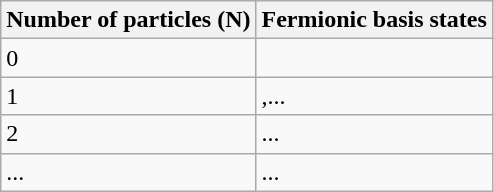<table class="wikitable">
<tr>
<th>Number of particles (N)</th>
<th>Fermionic basis states</th>
</tr>
<tr>
<td>0</td>
<td></td>
</tr>
<tr>
<td>1</td>
<td>,...</td>
</tr>
<tr>
<td>2</td>
<td>...</td>
</tr>
<tr>
<td>...</td>
<td>...</td>
</tr>
</table>
